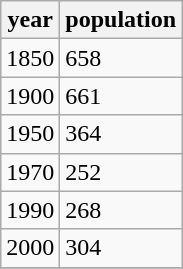<table class="wikitable">
<tr>
<th>year</th>
<th>population</th>
</tr>
<tr>
<td>1850</td>
<td>658</td>
</tr>
<tr>
<td>1900</td>
<td>661</td>
</tr>
<tr>
<td>1950</td>
<td>364</td>
</tr>
<tr>
<td>1970</td>
<td>252</td>
</tr>
<tr>
<td>1990</td>
<td>268</td>
</tr>
<tr>
<td>2000</td>
<td>304</td>
</tr>
<tr>
</tr>
</table>
